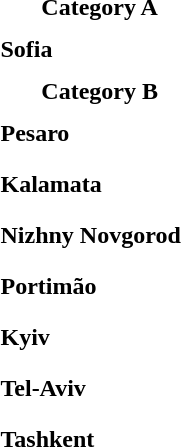<table>
<tr>
<td colspan="4" style="text-align:center;"><strong>Category A</strong></td>
</tr>
<tr>
<th scope=row style="text-align:left">Sofia </th>
<td style="height:30px;" font-size:95%"></td>
<td style="height:30px;" font-size:95%"></td>
<td style="height:30px;" font-size:95%"></td>
</tr>
<tr>
<td colspan="4" style="text-align:center;"><strong>Category B</strong></td>
</tr>
<tr>
<th scope=row style="text-align:left">Pesaro </th>
<td style="height:30px;" font-size:95%"></td>
<td style="height:30px;" font-size:95%"></td>
<td style="height:30px;" font-size:95%"></td>
</tr>
<tr>
<th scope=row style="text-align:left">Kalamata </th>
<td style="height:30px;" font-size:95%"></td>
<td style="height:30px;" font-size:95%"></td>
<td style="height:30px;" font-size:95%"></td>
</tr>
<tr>
<th scope=row style="text-align:left">Nizhny Novgorod </th>
<td style="height:30px;" font-size:95%"></td>
<td style="height:30px;" font-size:95%"></td>
<td style="height:30px;" font-size:95%"></td>
</tr>
<tr>
<th scope=row style="text-align:left">Portimão </th>
<td style="height:30px;" font-size:95%"></td>
<td style="height:30px;" font-size:95%"></td>
<td style="height:30px;" font-size:95%"></td>
</tr>
<tr>
<th scope=row style="text-align:left">Kyiv </th>
<td style="height:30px;" font-size:95%"></td>
<td style="height:30px;" font-size:95%"></td>
<td style="height:30px;" font-size:95%"></td>
</tr>
<tr>
<th scope=row style="text-align:left">Tel-Aviv </th>
<td style="height:30px;" font-size:95%"></td>
<td style="height:30px;" font-size:95%"></td>
<td style="height:30px;" font-size:95%"></td>
</tr>
<tr>
<th scope=row style="text-align:left">Tashkent </th>
<td style="height:30px;" font-size:95%"></td>
<td style="height:30px;" font-size:95%"></td>
<td style="height:30px;" font-size:95%"></td>
</tr>
</table>
